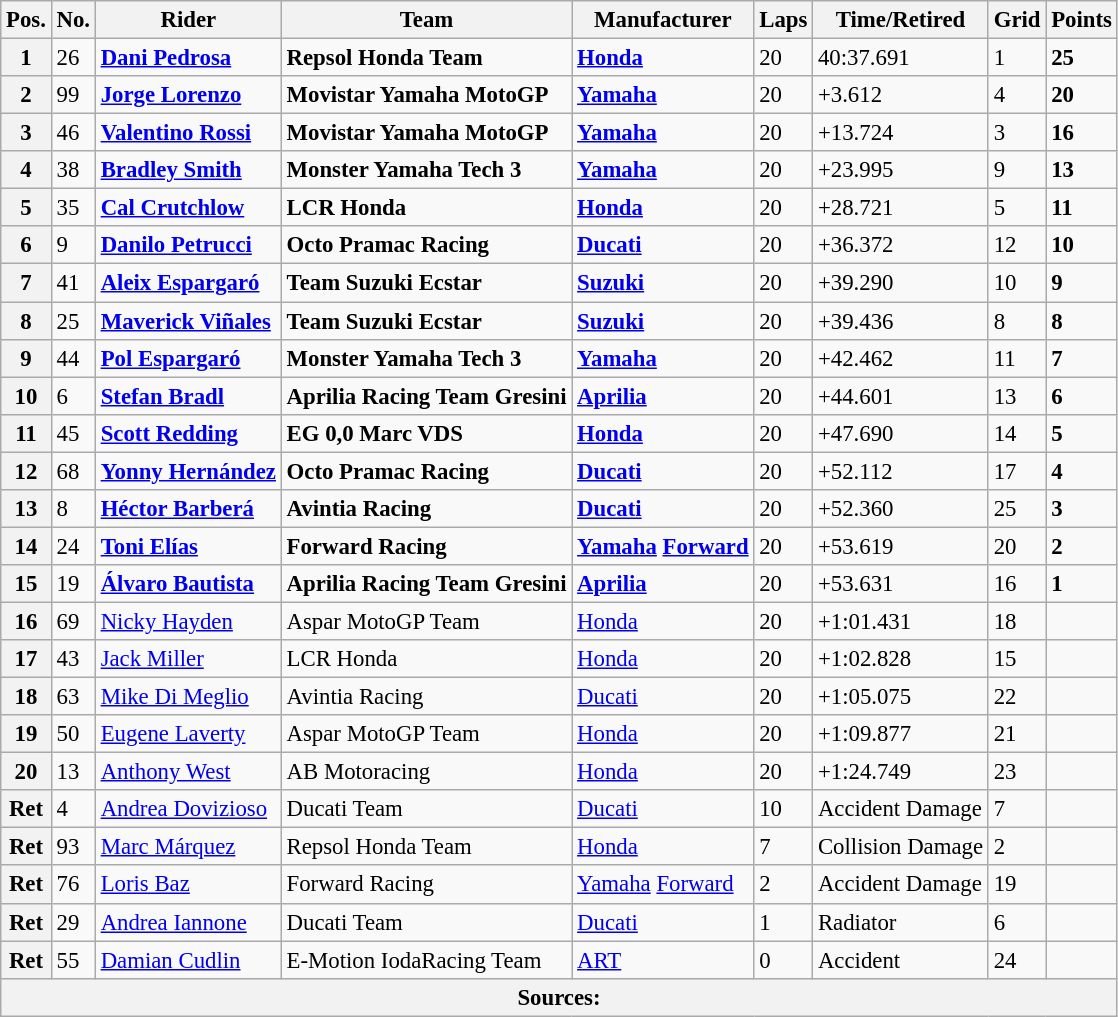<table class="wikitable" style="font-size: 95%;">
<tr>
<th>Pos.</th>
<th>No.</th>
<th>Rider</th>
<th>Team</th>
<th>Manufacturer</th>
<th>Laps</th>
<th>Time/Retired</th>
<th>Grid</th>
<th>Points</th>
</tr>
<tr>
<th>1</th>
<td>26</td>
<td> <strong><a href='#'>Dani Pedrosa</a></strong></td>
<td><strong>Repsol Honda Team</strong></td>
<td><strong><a href='#'>Honda</a></strong></td>
<td>20</td>
<td>40:37.691</td>
<td>1</td>
<td><strong>25</strong></td>
</tr>
<tr>
<th>2</th>
<td>99</td>
<td> <strong><a href='#'>Jorge Lorenzo</a></strong></td>
<td><strong>Movistar Yamaha MotoGP</strong></td>
<td><strong><a href='#'>Yamaha</a></strong></td>
<td>20</td>
<td>+3.612</td>
<td>4</td>
<td><strong>20</strong></td>
</tr>
<tr>
<th>3</th>
<td>46</td>
<td> <strong><a href='#'>Valentino Rossi</a></strong></td>
<td><strong>Movistar Yamaha MotoGP</strong></td>
<td><strong><a href='#'>Yamaha</a></strong></td>
<td>20</td>
<td>+13.724</td>
<td>3</td>
<td><strong>16</strong></td>
</tr>
<tr>
<th>4</th>
<td>38</td>
<td> <strong><a href='#'>Bradley Smith</a></strong></td>
<td><strong>Monster Yamaha Tech 3</strong></td>
<td><strong><a href='#'>Yamaha</a></strong></td>
<td>20</td>
<td>+23.995</td>
<td>9</td>
<td><strong>13</strong></td>
</tr>
<tr>
<th>5</th>
<td>35</td>
<td> <strong><a href='#'>Cal Crutchlow</a></strong></td>
<td><strong>LCR Honda</strong></td>
<td><strong><a href='#'>Honda</a></strong></td>
<td>20</td>
<td>+28.721</td>
<td>5</td>
<td><strong>11</strong></td>
</tr>
<tr>
<th>6</th>
<td>9</td>
<td> <strong><a href='#'>Danilo Petrucci</a></strong></td>
<td><strong>Octo Pramac Racing</strong></td>
<td><strong><a href='#'>Ducati</a></strong></td>
<td>20</td>
<td>+36.372</td>
<td>12</td>
<td><strong>10</strong></td>
</tr>
<tr>
<th>7</th>
<td>41</td>
<td> <strong><a href='#'>Aleix Espargaró</a></strong></td>
<td><strong>Team Suzuki Ecstar</strong></td>
<td><strong><a href='#'>Suzuki</a></strong></td>
<td>20</td>
<td>+39.290</td>
<td>10</td>
<td><strong>9</strong></td>
</tr>
<tr>
<th>8</th>
<td>25</td>
<td> <strong><a href='#'>Maverick Viñales</a></strong></td>
<td><strong>Team Suzuki Ecstar</strong></td>
<td><strong><a href='#'>Suzuki</a></strong></td>
<td>20</td>
<td>+39.436</td>
<td>8</td>
<td><strong>8</strong></td>
</tr>
<tr>
<th>9</th>
<td>44</td>
<td> <strong><a href='#'>Pol Espargaró</a></strong></td>
<td><strong>Monster Yamaha Tech 3</strong></td>
<td><strong><a href='#'>Yamaha</a></strong></td>
<td>20</td>
<td>+42.462</td>
<td>11</td>
<td><strong>7</strong></td>
</tr>
<tr>
<th>10</th>
<td>6</td>
<td> <strong><a href='#'>Stefan Bradl</a></strong></td>
<td><strong>Aprilia Racing Team Gresini</strong></td>
<td><strong><a href='#'>Aprilia</a></strong></td>
<td>20</td>
<td>+44.601</td>
<td>13</td>
<td><strong>6</strong></td>
</tr>
<tr>
<th>11</th>
<td>45</td>
<td> <strong><a href='#'>Scott Redding</a></strong></td>
<td><strong>EG 0,0 Marc VDS</strong></td>
<td><strong><a href='#'>Honda</a></strong></td>
<td>20</td>
<td>+47.690</td>
<td>14</td>
<td><strong>5</strong></td>
</tr>
<tr>
<th>12</th>
<td>68</td>
<td> <strong><a href='#'>Yonny Hernández</a></strong></td>
<td><strong>Octo Pramac Racing</strong></td>
<td><strong><a href='#'>Ducati</a></strong></td>
<td>20</td>
<td>+52.112</td>
<td>17</td>
<td><strong>4</strong></td>
</tr>
<tr>
<th>13</th>
<td>8</td>
<td> <strong><a href='#'>Héctor Barberá</a></strong></td>
<td><strong>Avintia Racing</strong></td>
<td><strong><a href='#'>Ducati</a></strong></td>
<td>20</td>
<td>+52.360</td>
<td>25</td>
<td><strong>3</strong></td>
</tr>
<tr>
<th>14</th>
<td>24</td>
<td> <strong><a href='#'>Toni Elías</a></strong></td>
<td><strong>Forward Racing</strong></td>
<td><strong><a href='#'>Yamaha</a> <a href='#'>Forward</a></strong></td>
<td>20</td>
<td>+53.619</td>
<td>20</td>
<td><strong>2</strong></td>
</tr>
<tr>
<th>15</th>
<td>19</td>
<td> <strong><a href='#'>Álvaro Bautista</a></strong></td>
<td><strong>Aprilia Racing Team Gresini</strong></td>
<td><strong><a href='#'>Aprilia</a></strong></td>
<td>20</td>
<td>+53.631</td>
<td>16</td>
<td><strong>1</strong></td>
</tr>
<tr>
<th>16</th>
<td>69</td>
<td> <a href='#'>Nicky Hayden</a></td>
<td>Aspar MotoGP Team</td>
<td><a href='#'>Honda</a></td>
<td>20</td>
<td>+1:01.431</td>
<td>18</td>
<td></td>
</tr>
<tr>
<th>17</th>
<td>43</td>
<td> <a href='#'>Jack Miller</a></td>
<td>LCR Honda</td>
<td><a href='#'>Honda</a></td>
<td>20</td>
<td>+1:02.828</td>
<td>15</td>
<td></td>
</tr>
<tr>
<th>18</th>
<td>63</td>
<td> <a href='#'>Mike Di Meglio</a></td>
<td>Avintia Racing</td>
<td><a href='#'>Ducati</a></td>
<td>20</td>
<td>+1:05.075</td>
<td>22</td>
<td></td>
</tr>
<tr>
<th>19</th>
<td>50</td>
<td> <a href='#'>Eugene Laverty</a></td>
<td>Aspar MotoGP Team</td>
<td><a href='#'>Honda</a></td>
<td>20</td>
<td>+1:09.877</td>
<td>21</td>
<td></td>
</tr>
<tr>
<th>20</th>
<td>13</td>
<td> <a href='#'>Anthony West</a></td>
<td>AB Motoracing</td>
<td><a href='#'>Honda</a></td>
<td>20</td>
<td>+1:24.749</td>
<td>23</td>
<td></td>
</tr>
<tr>
<th>Ret</th>
<td>4</td>
<td> <a href='#'>Andrea Dovizioso</a></td>
<td>Ducati Team</td>
<td><a href='#'>Ducati</a></td>
<td>10</td>
<td>Accident Damage</td>
<td>7</td>
<td></td>
</tr>
<tr>
<th>Ret</th>
<td>93</td>
<td> <a href='#'>Marc Márquez</a></td>
<td>Repsol Honda Team</td>
<td><a href='#'>Honda</a></td>
<td>7</td>
<td>Collision Damage</td>
<td>2</td>
<td></td>
</tr>
<tr>
<th>Ret</th>
<td>76</td>
<td> <a href='#'>Loris Baz</a></td>
<td>Forward Racing</td>
<td><a href='#'>Yamaha</a> <a href='#'>Forward</a></td>
<td>2</td>
<td>Accident Damage</td>
<td>19</td>
<td></td>
</tr>
<tr>
<th>Ret</th>
<td>29</td>
<td> <a href='#'>Andrea Iannone</a></td>
<td>Ducati Team</td>
<td><a href='#'>Ducati</a></td>
<td>1</td>
<td>Radiator</td>
<td>6</td>
<td></td>
</tr>
<tr>
<th>Ret</th>
<td>55</td>
<td> <a href='#'>Damian Cudlin</a></td>
<td>E-Motion IodaRacing Team</td>
<td><a href='#'>ART</a></td>
<td>0</td>
<td>Accident</td>
<td>24</td>
<td></td>
</tr>
<tr>
<th colspan=9>Sources:</th>
</tr>
</table>
